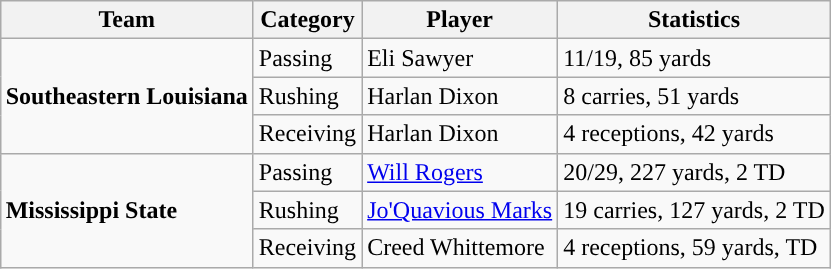<table class="wikitable" style="float: right;">
<tr>
<th>Team</th>
<th>Category</th>
<th>Player</th>
<th>Statistics</th>
</tr>
<tr>
<td rowspan=3><strong>Southeastern Louisiana</strong></td>
<td>Passing</td>
<td>Eli Sawyer</td>
<td>11/19, 85 yards</td>
</tr>
<tr>
<td>Rushing</td>
<td>Harlan Dixon</td>
<td>8 carries, 51 yards</td>
</tr>
<tr>
<td>Receiving</td>
<td>Harlan Dixon</td>
<td>4 receptions, 42 yards</td>
</tr>
<tr>
<td rowspan=3><strong>Mississippi State</strong></td>
<td>Passing</td>
<td><a href='#'>Will Rogers</a></td>
<td>20/29, 227 yards, 2 TD</td>
</tr>
<tr>
<td>Rushing</td>
<td><a href='#'>Jo'Quavious Marks</a></td>
<td>19 carries, 127 yards, 2 TD</td>
</tr>
<tr>
<td>Receiving</td>
<td>Creed Whittemore</td>
<td>4 receptions, 59 yards, TD</td>
</tr>
</table>
